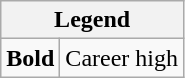<table class="wikitable">
<tr>
<th colspan="2">Legend</th>
</tr>
<tr>
<td><strong>Bold</strong></td>
<td>Career high</td>
</tr>
</table>
